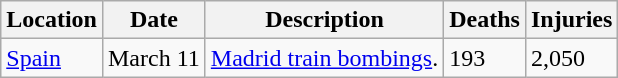<table class="wikitable sortable">
<tr>
<th scope="col">Location</th>
<th scope="col" data-sort-type="date">Date</th>
<th scope="col" class="unsortable">Description</th>
<th scope="col" data-sort-type="number">Deaths</th>
<th scope="col" data-sort-type="number">Injuries</th>
</tr>
<tr>
<td><a href='#'>Spain</a></td>
<td>March 11</td>
<td><a href='#'>Madrid train bombings</a>.</td>
<td>193</td>
<td>2,050</td>
</tr>
</table>
